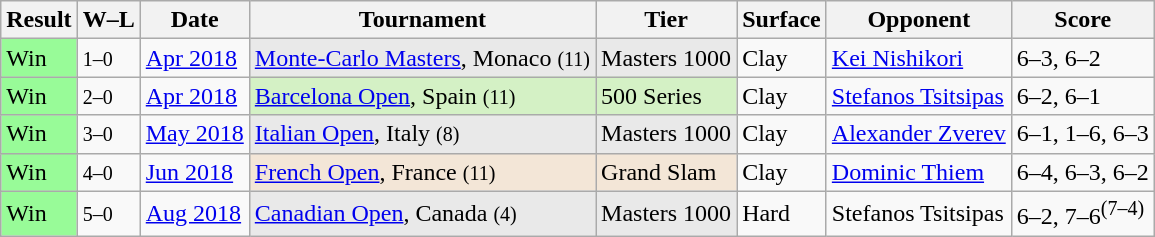<table class="sortable wikitable">
<tr>
<th>Result</th>
<th class="unsortable">W–L</th>
<th>Date</th>
<th>Tournament</th>
<th>Tier</th>
<th>Surface</th>
<th>Opponent</th>
<th class="unsortable">Score</th>
</tr>
<tr>
<td bgcolor=98FB98>Win</td>
<td><small>1–0</small></td>
<td><a href='#'>Apr 2018</a></td>
<td style="background:#e9e9e9;"><a href='#'>Monte-Carlo Masters</a>, Monaco <small>(11)</small></td>
<td style="background:#e9e9e9;">Masters 1000</td>
<td>Clay</td>
<td> <a href='#'>Kei Nishikori</a></td>
<td>6–3, 6–2</td>
</tr>
<tr>
<td bgcolor=98FB98>Win</td>
<td><small>2–0</small></td>
<td><a href='#'>Apr 2018</a></td>
<td style="background:#D4F1C5;"><a href='#'>Barcelona Open</a>, Spain <small>(11)</small></td>
<td style="background:#D4F1C5;">500 Series</td>
<td>Clay</td>
<td> <a href='#'>Stefanos Tsitsipas</a></td>
<td>6–2, 6–1</td>
</tr>
<tr>
<td bgcolor=98FB98>Win</td>
<td><small>3–0</small></td>
<td><a href='#'>May 2018</a></td>
<td style="background:#e9e9e9;"><a href='#'>Italian Open</a>, Italy <small>(8)</small></td>
<td style="background:#e9e9e9;">Masters 1000</td>
<td>Clay</td>
<td> <a href='#'>Alexander Zverev</a></td>
<td>6–1, 1–6, 6–3</td>
</tr>
<tr>
<td bgcolor=98FB98>Win</td>
<td><small>4–0</small></td>
<td><a href='#'>Jun 2018</a></td>
<td style="background:#F3E6D7;"><a href='#'>French Open</a>, France <small>(11)</small></td>
<td style="background:#F3E6D7;">Grand Slam</td>
<td>Clay</td>
<td> <a href='#'>Dominic Thiem</a></td>
<td>6–4, 6–3, 6–2</td>
</tr>
<tr>
<td bgcolor=98FB98>Win</td>
<td><small>5–0</small></td>
<td><a href='#'>Aug 2018</a></td>
<td style="background:#e9e9e9;"><a href='#'>Canadian Open</a>, Canada <small>(4)</small></td>
<td style="background:#e9e9e9;">Masters 1000</td>
<td>Hard</td>
<td> Stefanos Tsitsipas</td>
<td>6–2, 7–6<sup>(7–4)</sup></td>
</tr>
</table>
